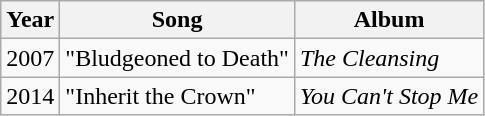<table class="wikitable">
<tr>
<th>Year</th>
<th>Song</th>
<th>Album</th>
</tr>
<tr>
<td>2007</td>
<td>"Bludgeoned to Death"</td>
<td><em>The Cleansing</em></td>
</tr>
<tr>
<td>2014</td>
<td>"Inherit the Crown"</td>
<td><em>You Can't Stop Me</em></td>
</tr>
</table>
